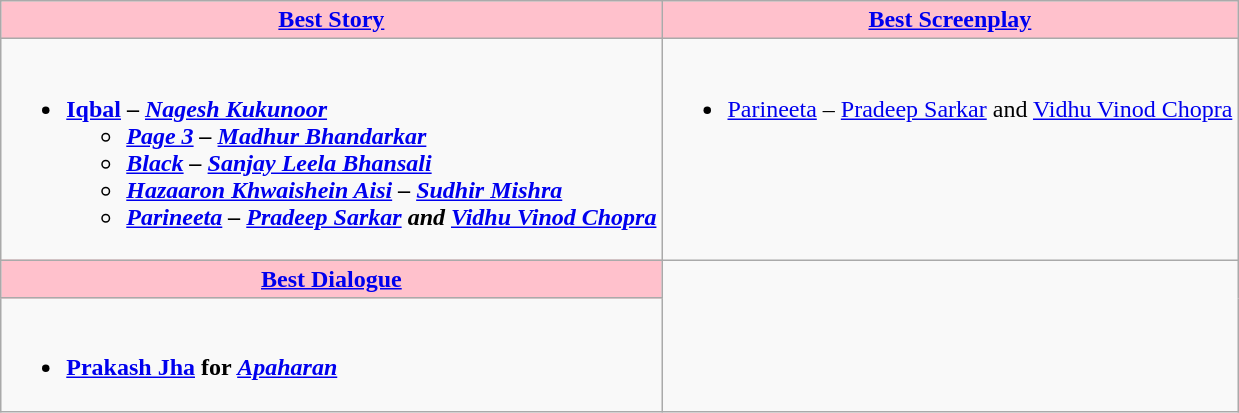<table class=wikitable style="width=150%">
<tr>
<th style="background:#FFC1CC;" ! style="width=50%"><a href='#'>Best Story</a></th>
<th style="background:#FFC1CC;" ! style="width=50%"><a href='#'>Best Screenplay</a></th>
</tr>
<tr>
<td valign="top"><br><ul><li><strong><a href='#'>Iqbal</a> – <em><a href='#'>Nagesh Kukunoor</a><strong><em><ul><li><a href='#'>Page 3</a> – <a href='#'>Madhur Bhandarkar</a></li><li><a href='#'>Black</a> – <a href='#'>Sanjay Leela Bhansali</a></li><li><a href='#'>Hazaaron Khwaishein Aisi</a> – <a href='#'>Sudhir Mishra</a></li><li><a href='#'>Parineeta</a> – <a href='#'>Pradeep Sarkar</a> and <a href='#'>Vidhu Vinod Chopra</a></li></ul></li></ul></td>
<td valign="top"><br><ul><li></strong><a href='#'>Parineeta</a> – </em><a href='#'>Pradeep Sarkar</a> and <a href='#'>Vidhu Vinod Chopra</a></em></strong></li></ul></td>
</tr>
<tr>
<th style="background:#FFC1CC;" ! style="width=50%"><a href='#'>Best Dialogue</a></th>
</tr>
<tr>
<td valign="top"><br><ul><li><strong><a href='#'>Prakash Jha</a> for <em><a href='#'>Apaharan</a><strong><em></li></ul></td>
</tr>
</table>
